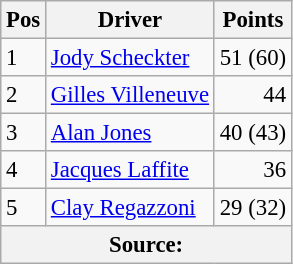<table class="wikitable" style="font-size: 95%;">
<tr>
<th>Pos</th>
<th>Driver</th>
<th>Points</th>
</tr>
<tr>
<td>1</td>
<td> <a href='#'>Jody Scheckter</a></td>
<td align="right">51 (60)</td>
</tr>
<tr>
<td>2</td>
<td> <a href='#'>Gilles Villeneuve</a></td>
<td align="right">44</td>
</tr>
<tr>
<td>3</td>
<td> <a href='#'>Alan Jones</a></td>
<td align="right">40 (43)</td>
</tr>
<tr>
<td>4</td>
<td> <a href='#'>Jacques Laffite</a></td>
<td align="right">36</td>
</tr>
<tr>
<td>5</td>
<td> <a href='#'>Clay Regazzoni</a></td>
<td align="right">29 (32)</td>
</tr>
<tr>
<th colspan=4>Source: </th>
</tr>
</table>
